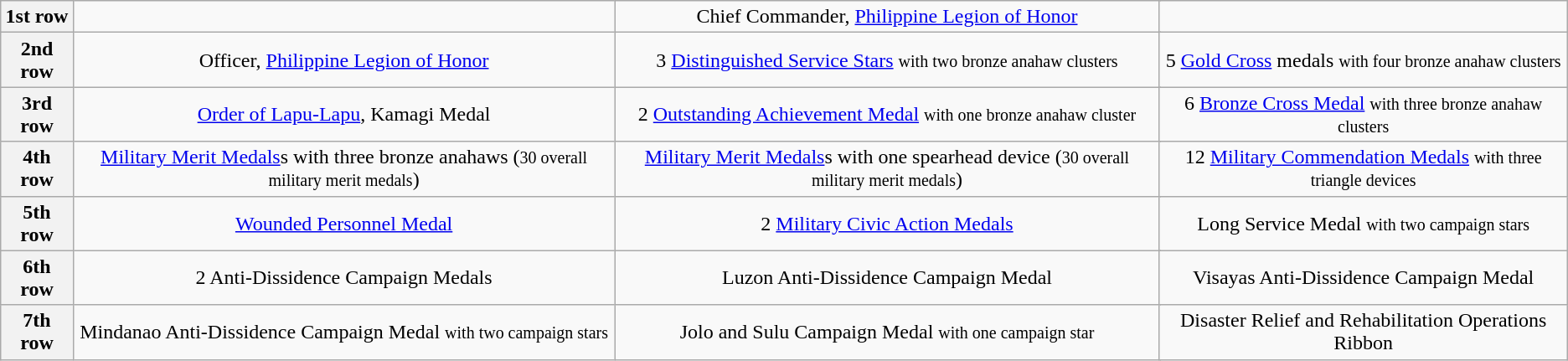<table class="wikitable">
<tr>
<th>1st row</th>
<td colspan="2" align="center"></td>
<td colspan="2" align="center">Chief Commander, <a href='#'>Philippine Legion of Honor</a></td>
<td colspan="2" align="center"></td>
</tr>
<tr>
<th>2nd row</th>
<td colspan="2" align="center">Officer, <a href='#'>Philippine Legion of Honor</a></td>
<td colspan="2" align="center">3 <a href='#'>Distinguished Service Stars</a> <small>with two bronze anahaw clusters</small></td>
<td colspan="2" align="center">5 <a href='#'>Gold Cross</a> medals <small>with four bronze anahaw clusters</small></td>
</tr>
<tr>
<th>3rd row</th>
<td colspan="2" align="center"><a href='#'>Order of Lapu-Lapu</a>, Kamagi Medal</td>
<td colspan="2" align="center">2 <a href='#'>Outstanding Achievement Medal</a> <small>with one bronze anahaw cluster</small></td>
<td colspan="2" align="center">6 <a href='#'>Bronze Cross Medal</a> <small>with three bronze anahaw clusters</small></td>
</tr>
<tr>
<th>4th row</th>
<td colspan="2" align="center"><a href='#'>Military Merit Medals</a>s with three bronze anahaws (<small>30 overall military merit medals</small>)</td>
<td colspan="2" align="center"><a href='#'>Military Merit Medals</a>s with one spearhead device (<small>30 overall military merit medals</small>)</td>
<td colspan="2" align="center">12 <a href='#'>Military Commendation Medals</a> <small>with three triangle devices</small></td>
</tr>
<tr>
<th>5th row</th>
<td colspan="2" align="center"><a href='#'>Wounded Personnel Medal</a></td>
<td colspan="2" align="center">2 <a href='#'>Military Civic Action Medals</a></td>
<td colspan="2" align="center">Long Service Medal <small>with two campaign stars</small></td>
</tr>
<tr>
<th>6th row</th>
<td colspan="2" align="center">2 Anti-Dissidence Campaign Medals</td>
<td colspan="2" align="center">Luzon Anti-Dissidence Campaign Medal</td>
<td colspan="2" align="center">Visayas Anti-Dissidence Campaign Medal</td>
</tr>
<tr>
<th>7th row</th>
<td colspan="2" align="center">Mindanao Anti-Dissidence Campaign Medal <small>with two campaign stars</small></td>
<td colspan="2" align="center">Jolo and Sulu Campaign Medal <small>with one campaign star</small></td>
<td colspan="2" align="center">Disaster Relief and Rehabilitation Operations Ribbon</td>
</tr>
</table>
